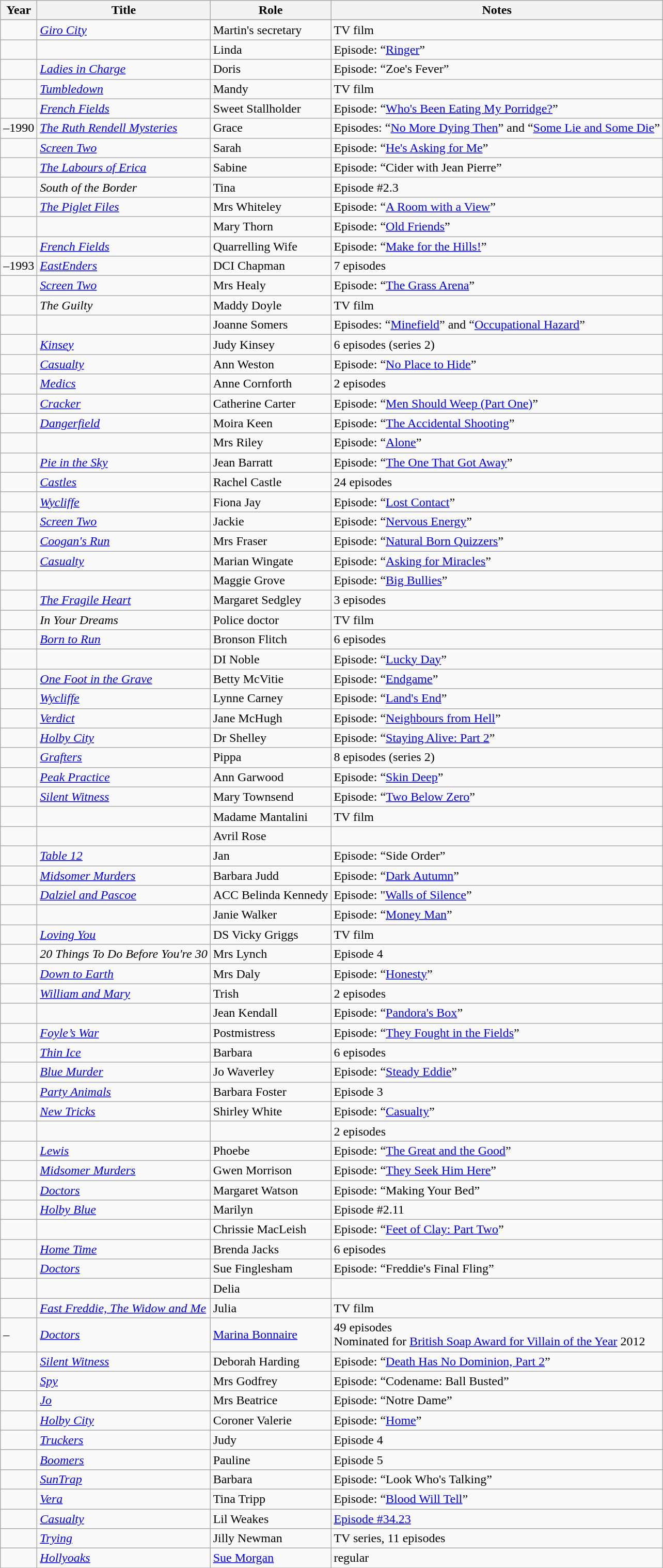<table class="wikitable sortable">
<tr>
<th>Year</th>
<th>Title</th>
<th>Role</th>
<th class="unsortable">Notes</th>
</tr>
<tr>
</tr>
<tr>
<td></td>
<td><em><a href='#'>Giro City</a></em></td>
<td>Martin's secretary</td>
<td>TV film</td>
</tr>
<tr>
<td></td>
<td><em></em></td>
<td>Linda</td>
<td>Episode: “<a href='#'>Ringer</a>”</td>
</tr>
<tr>
<td></td>
<td><em><a href='#'>Ladies in Charge</a></em></td>
<td>Doris</td>
<td>Episode: “Zoe's Fever”</td>
</tr>
<tr>
<td></td>
<td><em><a href='#'>Tumbledown</a></em></td>
<td>Mandy</td>
<td>TV film</td>
</tr>
<tr>
<td></td>
<td><em><a href='#'>French Fields</a></em></td>
<td>Sweet Stallholder</td>
<td>Episode: “<a href='#'>Who's Been Eating My Porridge?</a>”</td>
</tr>
<tr>
<td>–1990</td>
<td><em><a href='#'>The Ruth Rendell Mysteries</a></em></td>
<td>Grace</td>
<td>Episodes: “<a href='#'>No More Dying Then</a>” and “<a href='#'>Some Lie and Some Die</a>”</td>
</tr>
<tr>
<td></td>
<td><em><a href='#'>Screen Two</a></em></td>
<td>Sarah</td>
<td>Episode: “<a href='#'>He's Asking for Me</a>” </td>
</tr>
<tr>
<td></td>
<td><em><a href='#'>The Labours of Erica</a></em></td>
<td>Sabine</td>
<td>Episode: “Cider with Jean Pierre”</td>
</tr>
<tr>
<td></td>
<td><em>South of the Border</em></td>
<td>Tina</td>
<td>Episode #2.3</td>
</tr>
<tr>
<td></td>
<td><em><a href='#'>The Piglet Files</a></em></td>
<td>Mrs Whiteley</td>
<td>Episode: “<a href='#'>A Room with a View</a>”</td>
</tr>
<tr>
<td></td>
<td><em></em></td>
<td>Mary Thorn</td>
<td>Episode: “<a href='#'>Old Friends</a>”</td>
</tr>
<tr>
<td></td>
<td><em><a href='#'>French Fields</a></em></td>
<td>Quarrelling Wife</td>
<td>Episode: “<a href='#'>Make for the Hills!</a>”</td>
</tr>
<tr>
<td>–1993</td>
<td><em><a href='#'>EastEnders</a></em></td>
<td>DCI Chapman</td>
<td>7 episodes</td>
</tr>
<tr>
<td></td>
<td><em><a href='#'>Screen Two</a></em></td>
<td>Mrs Healy</td>
<td>Episode: “<a href='#'>The Grass Arena</a>” </td>
</tr>
<tr>
<td></td>
<td><em>The Guilty</em></td>
<td>Maddy Doyle</td>
<td>TV film</td>
</tr>
<tr>
<td></td>
<td><em></em></td>
<td>Joanne Somers</td>
<td>Episodes: “<a href='#'>Minefield</a>” and “<a href='#'>Occupational Hazard</a>”</td>
</tr>
<tr>
<td></td>
<td><em><a href='#'>Kinsey</a></em></td>
<td>Judy Kinsey</td>
<td>6 episodes (series 2)</td>
</tr>
<tr>
<td></td>
<td><em><a href='#'>Casualty</a></em></td>
<td>Ann Weston</td>
<td>Episode: “<a href='#'>No Place to Hide</a>”</td>
</tr>
<tr>
<td></td>
<td><em><a href='#'>Medics</a></em></td>
<td>Anne Cornforth</td>
<td>2 episodes</td>
</tr>
<tr>
<td></td>
<td><em><a href='#'>Cracker</a></em></td>
<td>Catherine Carter</td>
<td>Episode: “<a href='#'>Men Should Weep (Part One)</a>”</td>
</tr>
<tr>
<td></td>
<td><em><a href='#'>Dangerfield</a></em></td>
<td>Moira Keen</td>
<td>Episode: “<a href='#'>The Accidental Shooting</a>”</td>
</tr>
<tr>
<td></td>
<td><em></em></td>
<td>Mrs Riley</td>
<td>Episode: “<a href='#'>Alone</a>”</td>
</tr>
<tr>
<td></td>
<td><em><a href='#'>Pie in the Sky</a></em></td>
<td>Jean Barratt</td>
<td>Episode: “<a href='#'>The One That Got Away</a>”</td>
</tr>
<tr>
<td></td>
<td><em><a href='#'>Castles</a></em></td>
<td>Rachel Castle</td>
<td>24 episodes</td>
</tr>
<tr>
<td></td>
<td><em><a href='#'>Wycliffe</a></em></td>
<td>Fiona Jay</td>
<td>Episode: “<a href='#'>Lost Contact</a>”</td>
</tr>
<tr>
<td></td>
<td><em><a href='#'>Screen Two</a></em></td>
<td>Jackie</td>
<td>Episode: “<a href='#'>Nervous Energy</a>” </td>
</tr>
<tr>
<td></td>
<td><em><a href='#'>Coogan's Run</a></em></td>
<td>Mrs Fraser</td>
<td>Episode: “<a href='#'>Natural Born Quizzers</a>” </td>
</tr>
<tr>
<td></td>
<td><em><a href='#'>Casualty</a></em></td>
<td>Marian Wingate</td>
<td>Episode: “<a href='#'>Asking for Miracles</a>”</td>
</tr>
<tr>
<td></td>
<td><em></em></td>
<td>Maggie Grove</td>
<td>Episode: “<a href='#'>Big Bullies</a>”</td>
</tr>
<tr>
<td></td>
<td><em><a href='#'>The Fragile Heart</a></em></td>
<td>Margaret Sedgley</td>
<td>3 episodes</td>
</tr>
<tr>
<td></td>
<td><em>In Your Dreams</em></td>
<td>Police doctor</td>
<td>TV film</td>
</tr>
<tr>
<td></td>
<td><em><a href='#'>Born to Run</a></em></td>
<td>Bronson Flitch</td>
<td>6 episodes </td>
</tr>
<tr>
<td></td>
<td><em></em></td>
<td>DI Noble</td>
<td>Episode: “<a href='#'>Lucky Day</a>”</td>
</tr>
<tr>
<td></td>
<td><em><a href='#'>One Foot in the Grave</a></em></td>
<td>Betty McVitie</td>
<td>Episode: “<a href='#'>Endgame</a>” </td>
</tr>
<tr>
<td></td>
<td><em><a href='#'>Wycliffe</a></em></td>
<td>Lynne Carney</td>
<td>Episode: “<a href='#'>Land's End</a>”</td>
</tr>
<tr>
<td></td>
<td><em><a href='#'>Verdict</a></em></td>
<td>Jane McHugh</td>
<td>Episode: “<a href='#'>Neighbours from Hell</a>”</td>
</tr>
<tr>
<td></td>
<td><em><a href='#'>Holby City</a></em></td>
<td>Dr Shelley</td>
<td>Episode: “<a href='#'>Staying Alive: Part 2</a>”</td>
</tr>
<tr>
<td></td>
<td><em><a href='#'>Grafters</a></em></td>
<td>Pippa</td>
<td>8 episodes (series 2)</td>
</tr>
<tr>
<td></td>
<td><em><a href='#'>Peak Practice</a></em></td>
<td>Ann Garwood</td>
<td>Episode: “<a href='#'>Skin Deep</a>”</td>
</tr>
<tr>
<td></td>
<td><em><a href='#'>Silent Witness</a></em></td>
<td>Mary Townsend</td>
<td>Episode: “<a href='#'>Two Below Zero</a>”</td>
</tr>
<tr>
<td></td>
<td><em></em></td>
<td>Madame Mantalini</td>
<td>TV film</td>
</tr>
<tr>
<td></td>
<td><em></em></td>
<td>Avril Rose</td>
<td></td>
</tr>
<tr>
<td></td>
<td><em><a href='#'>Table 12</a></em></td>
<td>Jan</td>
<td>Episode: “Side Order” </td>
</tr>
<tr>
<td></td>
<td><em><a href='#'>Midsomer Murders</a></em></td>
<td>Barbara Judd</td>
<td>Episode: “<a href='#'>Dark Autumn</a>”</td>
</tr>
<tr>
<td></td>
<td><em><a href='#'>Dalziel and Pascoe</a></em></td>
<td>ACC Belinda Kennedy</td>
<td>Episode: "<a href='#'>Walls of Silence</a>”</td>
</tr>
<tr>
<td></td>
<td><em></em></td>
<td>Janie Walker</td>
<td>Episode: “<a href='#'>Money Man</a>”</td>
</tr>
<tr>
<td></td>
<td><em><a href='#'>Loving You</a></em></td>
<td>DS Vicky Griggs</td>
<td>TV film</td>
</tr>
<tr>
<td></td>
<td><em>20 Things To Do Before You're 30</em></td>
<td>Mrs Lynch</td>
<td>Episode 4 </td>
</tr>
<tr>
<td></td>
<td><em><a href='#'>Down to Earth</a></em></td>
<td>Mrs Daly</td>
<td>Episode: “<a href='#'>Honesty</a>” </td>
</tr>
<tr>
<td></td>
<td><em><a href='#'>William and Mary</a></em></td>
<td>Trish</td>
<td>2 episodes</td>
</tr>
<tr>
<td></td>
<td><em></em></td>
<td>Jean Kendall</td>
<td>Episode: “<a href='#'>Pandora's Box</a>”</td>
</tr>
<tr>
<td></td>
<td><em><a href='#'>Foyle’s War</a></em></td>
<td>Postmistress</td>
<td>Episode: “<a href='#'>They Fought in the Fields</a>”</td>
</tr>
<tr>
<td></td>
<td><em><a href='#'>Thin Ice</a></em></td>
<td>Barbara</td>
<td>6 episodes </td>
</tr>
<tr>
<td></td>
<td><em><a href='#'>Blue Murder</a></em></td>
<td>Jo Waverley</td>
<td>Episode: “<a href='#'>Steady Eddie</a>”</td>
</tr>
<tr>
<td></td>
<td><em><a href='#'>Party Animals</a></em></td>
<td>Barbara Foster</td>
<td>Episode 3 </td>
</tr>
<tr>
<td></td>
<td><em><a href='#'>New Tricks</a></em></td>
<td>Shirley White</td>
<td>Episode: “<a href='#'>Casualty</a>”</td>
</tr>
<tr>
<td></td>
<td><em></em></td>
<td></td>
<td>2 episodes</td>
</tr>
<tr>
<td></td>
<td><em><a href='#'>Lewis</a></em></td>
<td>Phoebe</td>
<td>Episode: “<a href='#'>The Great and the Good</a>”</td>
</tr>
<tr>
<td></td>
<td><em><a href='#'>Midsomer Murders</a></em></td>
<td>Gwen Morrison</td>
<td>Episode: “<a href='#'>They Seek Him Here</a>”</td>
</tr>
<tr>
<td></td>
<td><em><a href='#'>Doctors</a></em></td>
<td>Margaret Watson</td>
<td>Episode: “Making Your Bed”</td>
</tr>
<tr>
<td></td>
<td><em><a href='#'>Holby Blue</a></em></td>
<td>Marilyn</td>
<td>Episode #2.11</td>
</tr>
<tr>
<td></td>
<td><em></em></td>
<td>Chrissie MacLeish</td>
<td>Episode: “<a href='#'>Feet of Clay: Part Two</a>”</td>
</tr>
<tr>
<td></td>
<td><em><a href='#'>Home Time</a></em></td>
<td>Brenda Jacks</td>
<td>6 episodes </td>
</tr>
<tr>
<td></td>
<td><em><a href='#'>Doctors</a></em></td>
<td>Sue Finglesham</td>
<td>Episode: “Freddie's Final Fling”</td>
</tr>
<tr>
<td></td>
<td><em></em></td>
<td>Delia</td>
<td></td>
</tr>
<tr>
<td></td>
<td><em><a href='#'>Fast Freddie, The Widow and Me</a></em></td>
<td>Julia</td>
<td>TV film</td>
</tr>
<tr>
<td>–</td>
<td><em><a href='#'>Doctors</a></em></td>
<td><a href='#'>Marina Bonnaire</a></td>
<td>49 episodes<br> Nominated for <a href='#'>British Soap Award for Villain of the Year</a> 2012</td>
</tr>
<tr>
<td></td>
<td><em><a href='#'>Silent Witness</a></em></td>
<td>Deborah Harding</td>
<td>Episode: “<a href='#'>Death Has No Dominion, Part 2</a>”</td>
</tr>
<tr>
<td></td>
<td><em><a href='#'>Spy</a></em></td>
<td>Mrs Godfrey</td>
<td>Episode: “Codename: Ball Busted”</td>
</tr>
<tr>
<td></td>
<td><em><a href='#'>Jo</a></em></td>
<td>Mrs Beatrice</td>
<td>Episode: “Notre Dame”</td>
</tr>
<tr>
<td></td>
<td><em><a href='#'>Holby City</a></em></td>
<td>Coroner Valerie</td>
<td>Episode: “<a href='#'>Home</a>”</td>
</tr>
<tr>
<td></td>
<td><em><a href='#'>Truckers</a></em></td>
<td>Judy</td>
<td>Episode 4 </td>
</tr>
<tr>
<td></td>
<td><em><a href='#'>Boomers</a></em></td>
<td>Pauline</td>
<td>Episode 5 </td>
</tr>
<tr>
<td></td>
<td><em><a href='#'>SunTrap</a></em></td>
<td>Barbara</td>
<td>Episode: “Look Who's Talking” </td>
</tr>
<tr>
<td></td>
<td><em><a href='#'>Vera</a></em></td>
<td>Tina Tripp</td>
<td>Episode: “<a href='#'>Blood Will Tell</a>”</td>
</tr>
<tr>
<td></td>
<td><em><a href='#'>Casualty</a></em></td>
<td>Lil Weakes</td>
<td><a href='#'>Episode #34.23</a></td>
</tr>
<tr>
<td></td>
<td><em><a href='#'>Trying</a></em></td>
<td>Jilly Newman</td>
<td>TV series, 11 episodes</td>
</tr>
<tr>
<td></td>
<td><em><a href='#'>Hollyoaks</a></em></td>
<td><a href='#'>Sue Morgan</a></td>
<td>regular</td>
</tr>
<tr>
</tr>
</table>
